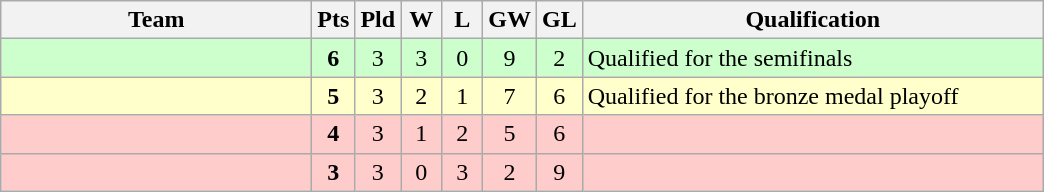<table class="wikitable" style="text-align:center">
<tr>
<th width=200>Team</th>
<th width=20>Pts</th>
<th width=20>Pld</th>
<th width=20>W</th>
<th width=20>L</th>
<th width=20>GW</th>
<th width=20>GL</th>
<th width=300>Qualification</th>
</tr>
<tr bgcolor="#ccffcc">
<td style="text-align:left;"></td>
<td><strong>6</strong></td>
<td>3</td>
<td>3</td>
<td>0</td>
<td>9</td>
<td>2</td>
<td style="text-align:left;">Qualified for the semifinals</td>
</tr>
<tr bgcolor="#ffffcc">
<td style="text-align:left;"></td>
<td><strong>5</strong></td>
<td>3</td>
<td>2</td>
<td>1</td>
<td>7</td>
<td>6</td>
<td style="text-align:left;">Qualified for the bronze medal playoff</td>
</tr>
<tr bgcolor="#ffcccc">
<td style="text-align:left;"></td>
<td><strong>4</strong></td>
<td>3</td>
<td>1</td>
<td>2</td>
<td>5</td>
<td>6</td>
<td></td>
</tr>
<tr bgcolor="#ffcccc">
<td style="text-align:left;"></td>
<td><strong>3</strong></td>
<td>3</td>
<td>0</td>
<td>3</td>
<td>2</td>
<td>9</td>
<td></td>
</tr>
</table>
